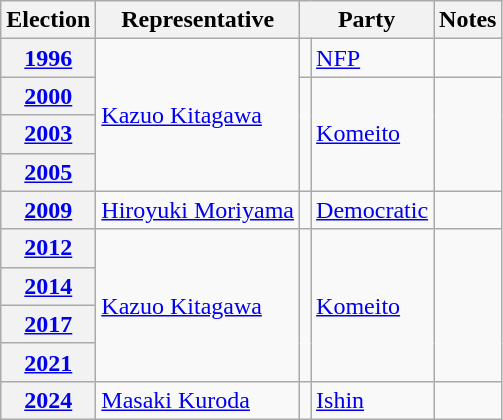<table class=wikitable>
<tr valign=bottom>
<th>Election</th>
<th>Representative</th>
<th colspan=2>Party</th>
<th>Notes</th>
</tr>
<tr>
<th><a href='#'>1996</a></th>
<td rowspan=4><a href='#'>Kazuo Kitagawa</a></td>
<td bgcolor=></td>
<td><a href='#'>NFP</a></td>
<td></td>
</tr>
<tr>
<th><a href='#'>2000</a></th>
<td rowspan=3 bgcolor=></td>
<td rowspan=3><a href='#'>Komeito</a></td>
<td rowspan=3></td>
</tr>
<tr>
<th><a href='#'>2003</a></th>
</tr>
<tr>
<th><a href='#'>2005</a></th>
</tr>
<tr>
<th><a href='#'>2009</a></th>
<td><a href='#'>Hiroyuki Moriyama</a></td>
<td bgcolor=></td>
<td><a href='#'>Democratic</a></td>
<td></td>
</tr>
<tr>
<th><a href='#'>2012</a></th>
<td rowspan=4><a href='#'>Kazuo Kitagawa</a></td>
<td rowspan=4 bgcolor=></td>
<td rowspan=4><a href='#'>Komeito</a></td>
<td rowspan=4></td>
</tr>
<tr>
<th><a href='#'>2014</a></th>
</tr>
<tr>
<th><a href='#'>2017</a></th>
</tr>
<tr>
<th><a href='#'>2021</a></th>
</tr>
<tr>
<th><a href='#'>2024</a></th>
<td><a href='#'>Masaki Kuroda</a></td>
<td bgcolor=></td>
<td><a href='#'>Ishin</a></td>
<td></td>
</tr>
</table>
